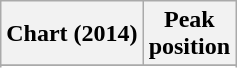<table class="wikitable sortable plainrowheaders">
<tr>
<th scope="col">Chart (2014)</th>
<th scope="col">Peak<br>position</th>
</tr>
<tr>
</tr>
<tr>
</tr>
<tr>
</tr>
<tr>
</tr>
</table>
